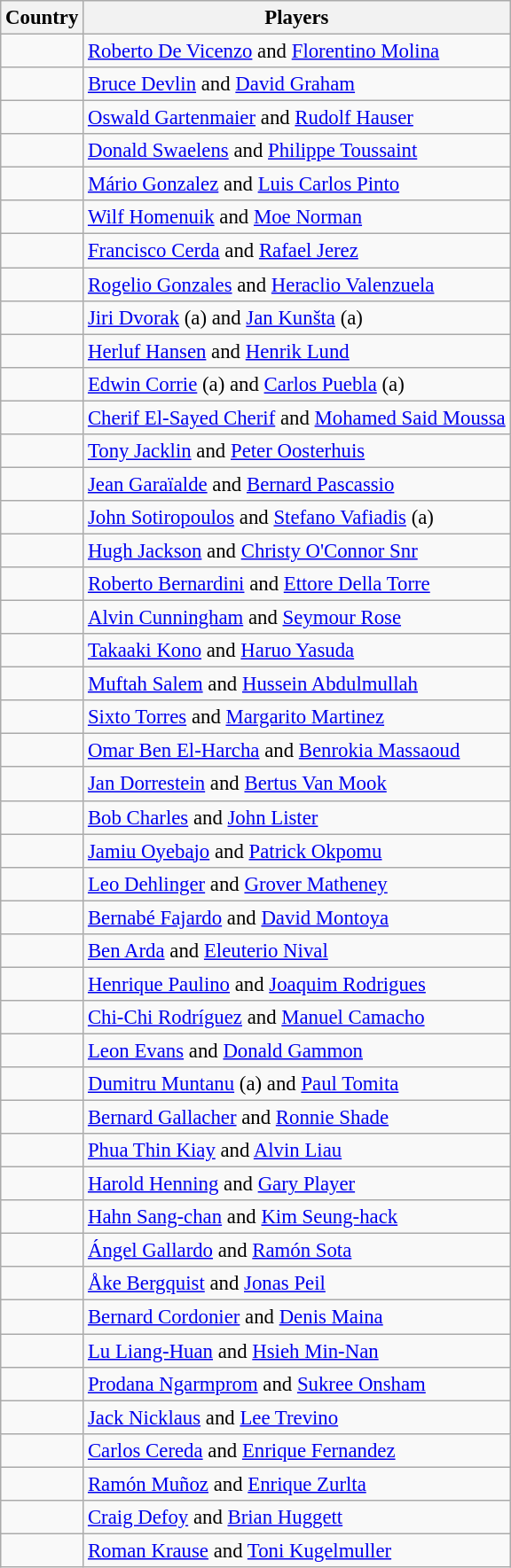<table class="wikitable" style="font-size:95%;">
<tr>
<th>Country</th>
<th>Players</th>
</tr>
<tr>
<td></td>
<td><a href='#'>Roberto De Vicenzo</a> and <a href='#'>Florentino Molina</a></td>
</tr>
<tr>
<td></td>
<td><a href='#'>Bruce Devlin</a> and <a href='#'>David Graham</a></td>
</tr>
<tr>
<td></td>
<td><a href='#'>Oswald Gartenmaier</a> and <a href='#'>Rudolf Hauser</a></td>
</tr>
<tr>
<td></td>
<td><a href='#'>Donald Swaelens</a> and <a href='#'>Philippe Toussaint</a></td>
</tr>
<tr>
<td></td>
<td><a href='#'>Mário Gonzalez</a> and <a href='#'>Luis Carlos Pinto</a></td>
</tr>
<tr>
<td></td>
<td><a href='#'>Wilf Homenuik</a> and <a href='#'>Moe Norman</a></td>
</tr>
<tr>
<td></td>
<td><a href='#'>Francisco Cerda</a> and <a href='#'>Rafael Jerez</a></td>
</tr>
<tr>
<td></td>
<td><a href='#'>Rogelio Gonzales</a> and <a href='#'>Heraclio Valenzuela</a></td>
</tr>
<tr>
<td></td>
<td><a href='#'>Jiri Dvorak</a> (a) and <a href='#'>Jan Kunšta</a> (a)</td>
</tr>
<tr>
<td></td>
<td><a href='#'>Herluf Hansen</a> and <a href='#'>Henrik Lund</a></td>
</tr>
<tr>
<td></td>
<td><a href='#'>Edwin Corrie</a> (a) and <a href='#'>Carlos Puebla</a> (a)</td>
</tr>
<tr>
<td></td>
<td><a href='#'>Cherif El-Sayed Cherif</a> and <a href='#'>Mohamed Said Moussa</a></td>
</tr>
<tr>
<td></td>
<td><a href='#'>Tony Jacklin</a> and <a href='#'>Peter Oosterhuis</a></td>
</tr>
<tr>
<td></td>
<td><a href='#'>Jean Garaïalde</a> and <a href='#'>Bernard Pascassio</a></td>
</tr>
<tr>
<td></td>
<td><a href='#'>John Sotiropoulos</a> and <a href='#'>Stefano Vafiadis</a> (a)</td>
</tr>
<tr>
<td></td>
<td><a href='#'>Hugh Jackson</a> and <a href='#'>Christy O'Connor Snr</a></td>
</tr>
<tr>
<td></td>
<td><a href='#'>Roberto Bernardini</a> and <a href='#'>Ettore Della Torre</a></td>
</tr>
<tr>
<td></td>
<td><a href='#'>Alvin Cunningham</a> and <a href='#'>Seymour Rose</a></td>
</tr>
<tr>
<td></td>
<td><a href='#'>Takaaki Kono</a> and <a href='#'>Haruo Yasuda</a></td>
</tr>
<tr>
<td></td>
<td><a href='#'>Muftah Salem</a> and <a href='#'>Hussein Abdulmullah</a></td>
</tr>
<tr>
<td></td>
<td><a href='#'>Sixto Torres</a> and <a href='#'>Margarito Martinez</a></td>
</tr>
<tr>
<td></td>
<td><a href='#'>Omar Ben El-Harcha</a> and <a href='#'>Benrokia Massaoud</a></td>
</tr>
<tr>
<td></td>
<td><a href='#'>Jan Dorrestein</a> and <a href='#'>Bertus Van Mook</a></td>
</tr>
<tr>
<td></td>
<td><a href='#'>Bob Charles</a> and <a href='#'>John Lister</a></td>
</tr>
<tr>
<td></td>
<td><a href='#'>Jamiu Oyebajo</a> and <a href='#'>Patrick Okpomu</a></td>
</tr>
<tr>
<td></td>
<td><a href='#'>Leo Dehlinger</a> and <a href='#'>Grover Matheney</a></td>
</tr>
<tr>
<td></td>
<td><a href='#'>Bernabé Fajardo</a> and <a href='#'>David Montoya</a></td>
</tr>
<tr>
<td></td>
<td><a href='#'>Ben Arda</a> and <a href='#'>Eleuterio Nival</a></td>
</tr>
<tr>
<td></td>
<td><a href='#'>Henrique Paulino</a> and <a href='#'>Joaquim Rodrigues</a></td>
</tr>
<tr>
<td></td>
<td><a href='#'>Chi-Chi Rodríguez</a> and <a href='#'>Manuel Camacho</a></td>
</tr>
<tr>
<td></td>
<td><a href='#'>Leon Evans</a> and <a href='#'>Donald Gammon</a></td>
</tr>
<tr>
<td></td>
<td><a href='#'>Dumitru Muntanu</a> (a) and <a href='#'>Paul Tomita</a></td>
</tr>
<tr>
<td></td>
<td><a href='#'>Bernard Gallacher</a> and <a href='#'>Ronnie Shade</a></td>
</tr>
<tr>
<td></td>
<td><a href='#'>Phua Thin Kiay</a> and <a href='#'>Alvin Liau</a></td>
</tr>
<tr>
<td></td>
<td><a href='#'>Harold Henning</a> and <a href='#'>Gary Player</a></td>
</tr>
<tr>
<td></td>
<td><a href='#'>Hahn Sang-chan</a> and <a href='#'>Kim Seung-hack</a></td>
</tr>
<tr>
<td></td>
<td><a href='#'>Ángel Gallardo</a> and <a href='#'>Ramón Sota</a></td>
</tr>
<tr>
<td></td>
<td><a href='#'>Åke Bergquist</a> and <a href='#'>Jonas Peil</a></td>
</tr>
<tr>
<td></td>
<td><a href='#'>Bernard Cordonier</a> and <a href='#'>Denis Maina</a></td>
</tr>
<tr>
<td></td>
<td><a href='#'>Lu Liang-Huan</a> and <a href='#'>Hsieh Min-Nan</a></td>
</tr>
<tr>
<td></td>
<td><a href='#'>Prodana Ngarmprom</a> and <a href='#'>Sukree Onsham</a></td>
</tr>
<tr>
<td></td>
<td><a href='#'>Jack Nicklaus</a> and <a href='#'>Lee Trevino</a></td>
</tr>
<tr>
<td></td>
<td><a href='#'>Carlos Cereda</a> and <a href='#'>Enrique Fernandez</a></td>
</tr>
<tr>
<td></td>
<td><a href='#'>Ramón Muñoz</a> and <a href='#'>Enrique Zurlta</a></td>
</tr>
<tr>
<td></td>
<td><a href='#'>Craig Defoy</a> and <a href='#'>Brian Huggett</a></td>
</tr>
<tr>
<td></td>
<td><a href='#'>Roman Krause</a> and <a href='#'>Toni Kugelmuller</a></td>
</tr>
</table>
